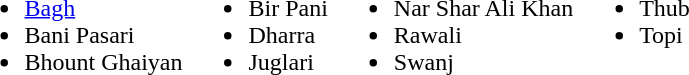<table>
<tr ---->
<td valign="top"><br><ul><li><a href='#'>Bagh</a></li><li>Bani Pasari</li><li>Bhount Ghaiyan</li></ul></td>
<td valign="top"><br><ul><li>Bir Pani</li><li>Dharra</li><li>Juglari</li></ul></td>
<td valign="top"><br><ul><li>Nar Shar Ali Khan</li><li>Rawali</li><li>Swanj</li></ul></td>
<td valign="top"><br><ul><li>Thub</li><li>Topi</li></ul></td>
</tr>
</table>
